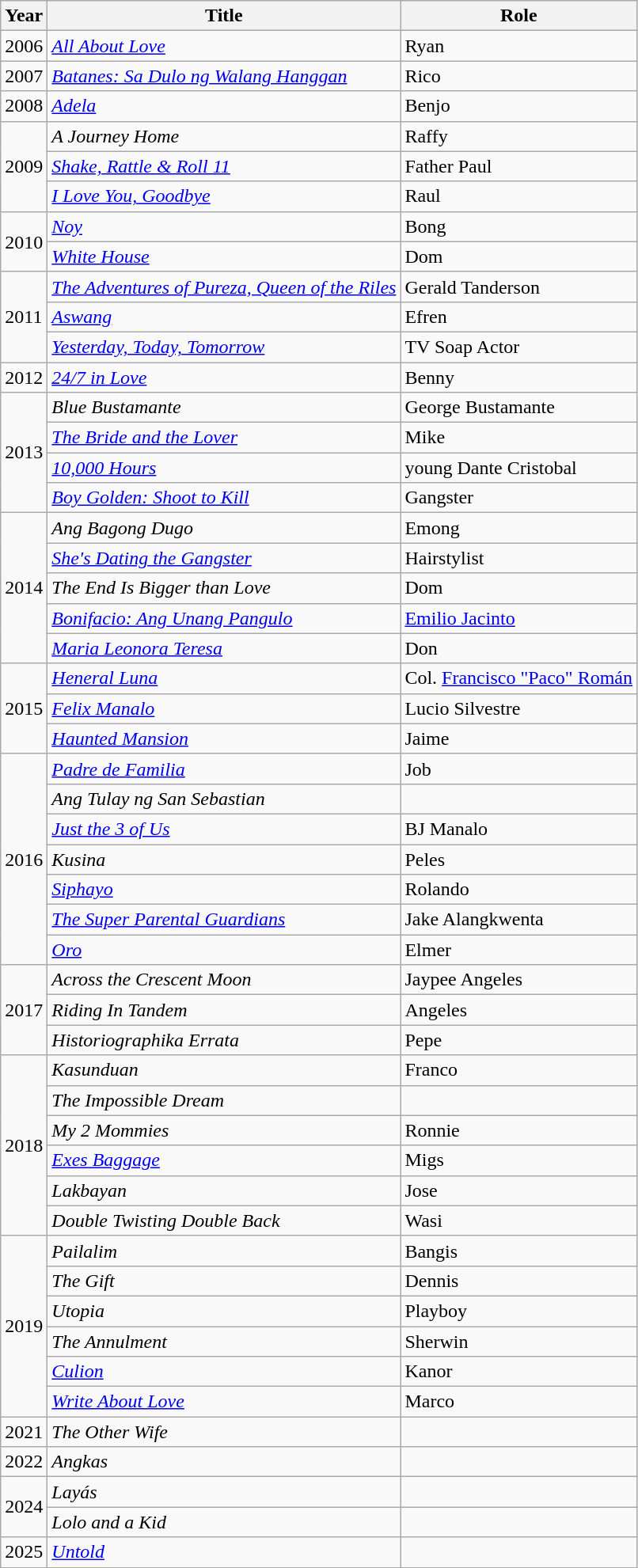<table class="wikitable sortable">
<tr>
<th>Year</th>
<th>Title</th>
<th>Role</th>
</tr>
<tr>
<td>2006</td>
<td><em><a href='#'>All About Love</a></em></td>
<td>Ryan</td>
</tr>
<tr>
<td>2007</td>
<td><em><a href='#'>Batanes: Sa Dulo ng Walang Hanggan</a></em></td>
<td>Rico</td>
</tr>
<tr>
<td>2008</td>
<td><em><a href='#'>Adela</a></em></td>
<td>Benjo</td>
</tr>
<tr>
<td rowspan="3">2009</td>
<td><em>A Journey Home</em></td>
<td>Raffy</td>
</tr>
<tr>
<td><em><a href='#'>Shake, Rattle & Roll 11</a></em></td>
<td>Father Paul</td>
</tr>
<tr>
<td><em><a href='#'>I Love You, Goodbye</a></em></td>
<td>Raul</td>
</tr>
<tr>
<td rowspan="2">2010</td>
<td><em><a href='#'>Noy</a></em></td>
<td>Bong</td>
</tr>
<tr>
<td><em><a href='#'>White House</a></em></td>
<td>Dom</td>
</tr>
<tr>
<td rowspan="3">2011</td>
<td><em> <a href='#'>The Adventures of Pureza, Queen of the Riles</a></em></td>
<td>Gerald Tanderson</td>
</tr>
<tr>
<td><em><a href='#'>Aswang</a></em></td>
<td>Efren</td>
</tr>
<tr>
<td><em><a href='#'>Yesterday, Today, Tomorrow</a></em></td>
<td>TV Soap Actor</td>
</tr>
<tr>
<td>2012</td>
<td><em><a href='#'>24/7 in Love</a></em></td>
<td>Benny</td>
</tr>
<tr>
<td rowspan="4">2013</td>
<td><em>Blue Bustamante</em></td>
<td>George Bustamante</td>
</tr>
<tr>
<td><em><a href='#'>The Bride and the Lover</a></em></td>
<td>Mike</td>
</tr>
<tr>
<td><em><a href='#'>10,000 Hours</a></em></td>
<td>young Dante Cristobal</td>
</tr>
<tr>
<td><em><a href='#'>Boy Golden: Shoot to Kill</a></em></td>
<td>Gangster</td>
</tr>
<tr>
<td rowspan="5">2014</td>
<td><em>Ang Bagong Dugo</em></td>
<td>Emong</td>
</tr>
<tr>
<td><em><a href='#'>She's Dating the Gangster</a></em></td>
<td>Hairstylist</td>
</tr>
<tr>
<td><em>The End Is Bigger than Love</em></td>
<td>Dom</td>
</tr>
<tr>
<td><em><a href='#'>Bonifacio: Ang Unang Pangulo</a></em></td>
<td><a href='#'>Emilio Jacinto</a></td>
</tr>
<tr>
<td><em><a href='#'>Maria Leonora Teresa</a></em></td>
<td>Don</td>
</tr>
<tr>
<td rowspan="3">2015</td>
<td><em><a href='#'>Heneral Luna</a></em></td>
<td>Col. <a href='#'>Francisco "Paco" Román</a></td>
</tr>
<tr>
<td><em><a href='#'>Felix Manalo</a></em></td>
<td>Lucio Silvestre</td>
</tr>
<tr>
<td><em><a href='#'>Haunted Mansion</a></em></td>
<td>Jaime</td>
</tr>
<tr>
<td rowspan="7">2016</td>
<td><em><a href='#'>Padre de Familia</a></em></td>
<td>Job</td>
</tr>
<tr>
<td><em>Ang Tulay ng San Sebastian</em></td>
<td></td>
</tr>
<tr>
<td><em><a href='#'>Just the 3 of Us</a></em></td>
<td>BJ Manalo</td>
</tr>
<tr>
<td><em>Kusina</em></td>
<td>Peles</td>
</tr>
<tr>
<td><em><a href='#'>Siphayo</a></em>  </td>
<td>Rolando</td>
</tr>
<tr>
<td><em><a href='#'>The Super Parental Guardians</a></em></td>
<td>Jake Alangkwenta</td>
</tr>
<tr>
<td><em><a href='#'>Oro</a></em></td>
<td>Elmer</td>
</tr>
<tr>
<td rowspan="3">2017</td>
<td><em>Across the Crescent Moon</em></td>
<td>Jaypee Angeles</td>
</tr>
<tr>
<td><em>Riding In Tandem</em></td>
<td>Angeles</td>
</tr>
<tr>
<td><em>Historiographika Errata</em></td>
<td>Pepe</td>
</tr>
<tr>
<td rowspan="6">2018</td>
<td><em>Kasunduan</em></td>
<td>Franco</td>
</tr>
<tr>
<td><em>The Impossible Dream</em></td>
<td></td>
</tr>
<tr>
<td><em>My 2 Mommies</em></td>
<td>Ronnie</td>
</tr>
<tr>
<td><em><a href='#'>Exes Baggage</a></em></td>
<td>Migs</td>
</tr>
<tr>
<td><em>Lakbayan</em></td>
<td>Jose</td>
</tr>
<tr>
<td><em>Double Twisting Double Back</em></td>
<td>Wasi</td>
</tr>
<tr>
<td rowspan="6">2019</td>
<td><em>Pailalim</em></td>
<td>Bangis</td>
</tr>
<tr>
<td><em>The Gift</em></td>
<td>Dennis</td>
</tr>
<tr>
<td><em>Utopia</em></td>
<td>Playboy</td>
</tr>
<tr>
<td><em>The Annulment</em></td>
<td>Sherwin</td>
</tr>
<tr>
<td><em><a href='#'>Culion</a></em> </td>
<td>Kanor</td>
</tr>
<tr>
<td><em><a href='#'>Write About Love</a></em> </td>
<td>Marco</td>
</tr>
<tr>
<td>2021</td>
<td><em>The Other Wife</em></td>
<td></td>
</tr>
<tr>
<td>2022</td>
<td><em>Angkas</em></td>
<td></td>
</tr>
<tr>
<td rowspan="2">2024</td>
<td><em>Layás</em></td>
<td></td>
</tr>
<tr>
<td><em>Lolo and a Kid</em></td>
<td></td>
</tr>
<tr>
<td>2025</td>
<td><em><a href='#'>Untold</a></em></td>
<td></td>
</tr>
</table>
